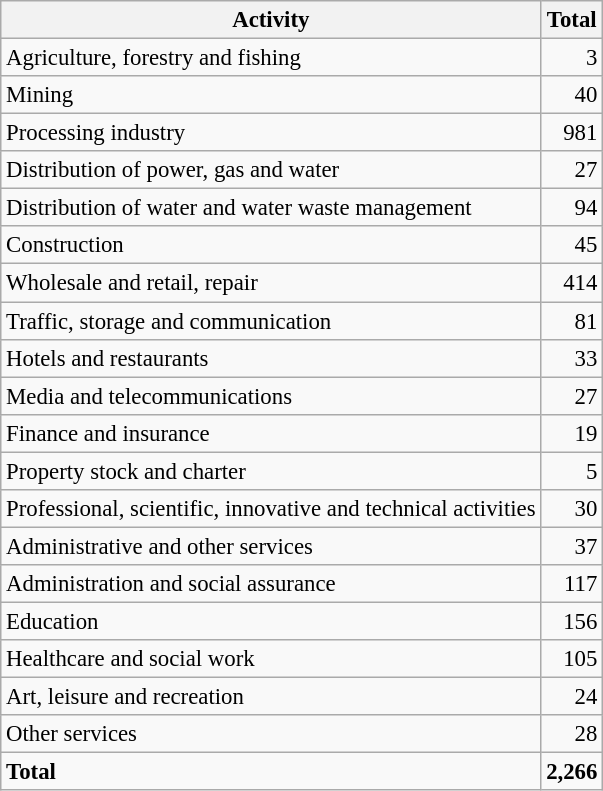<table class="wikitable sortable" style="font-size:95%;">
<tr>
<th>Activity</th>
<th>Total</th>
</tr>
<tr>
<td>Agriculture, forestry and fishing</td>
<td align="right">3</td>
</tr>
<tr>
<td>Mining</td>
<td align="right">40</td>
</tr>
<tr>
<td>Processing industry</td>
<td align="right">981</td>
</tr>
<tr>
<td>Distribution of power, gas and water</td>
<td align="right">27</td>
</tr>
<tr>
<td>Distribution of water and water waste management</td>
<td align="right">94</td>
</tr>
<tr>
<td>Construction</td>
<td align="right">45</td>
</tr>
<tr>
<td>Wholesale and retail, repair</td>
<td align="right">414</td>
</tr>
<tr>
<td>Traffic, storage and communication</td>
<td align="right">81</td>
</tr>
<tr>
<td>Hotels and restaurants</td>
<td align="right">33</td>
</tr>
<tr>
<td>Media and telecommunications</td>
<td align="right">27</td>
</tr>
<tr>
<td>Finance and insurance</td>
<td align="right">19</td>
</tr>
<tr>
<td>Property stock and charter</td>
<td align="right">5</td>
</tr>
<tr>
<td>Professional, scientific, innovative and technical activities</td>
<td align="right">30</td>
</tr>
<tr>
<td>Administrative and other services</td>
<td align="right">37</td>
</tr>
<tr>
<td>Administration and social assurance</td>
<td align="right">117</td>
</tr>
<tr>
<td>Education</td>
<td align="right">156</td>
</tr>
<tr>
<td>Healthcare and social work</td>
<td align="right">105</td>
</tr>
<tr>
<td>Art, leisure and recreation</td>
<td align="right">24</td>
</tr>
<tr>
<td>Other services</td>
<td align="right">28</td>
</tr>
<tr class="sortbottom">
<td><strong>Total</strong></td>
<td align="right"><strong>2,266</strong></td>
</tr>
</table>
